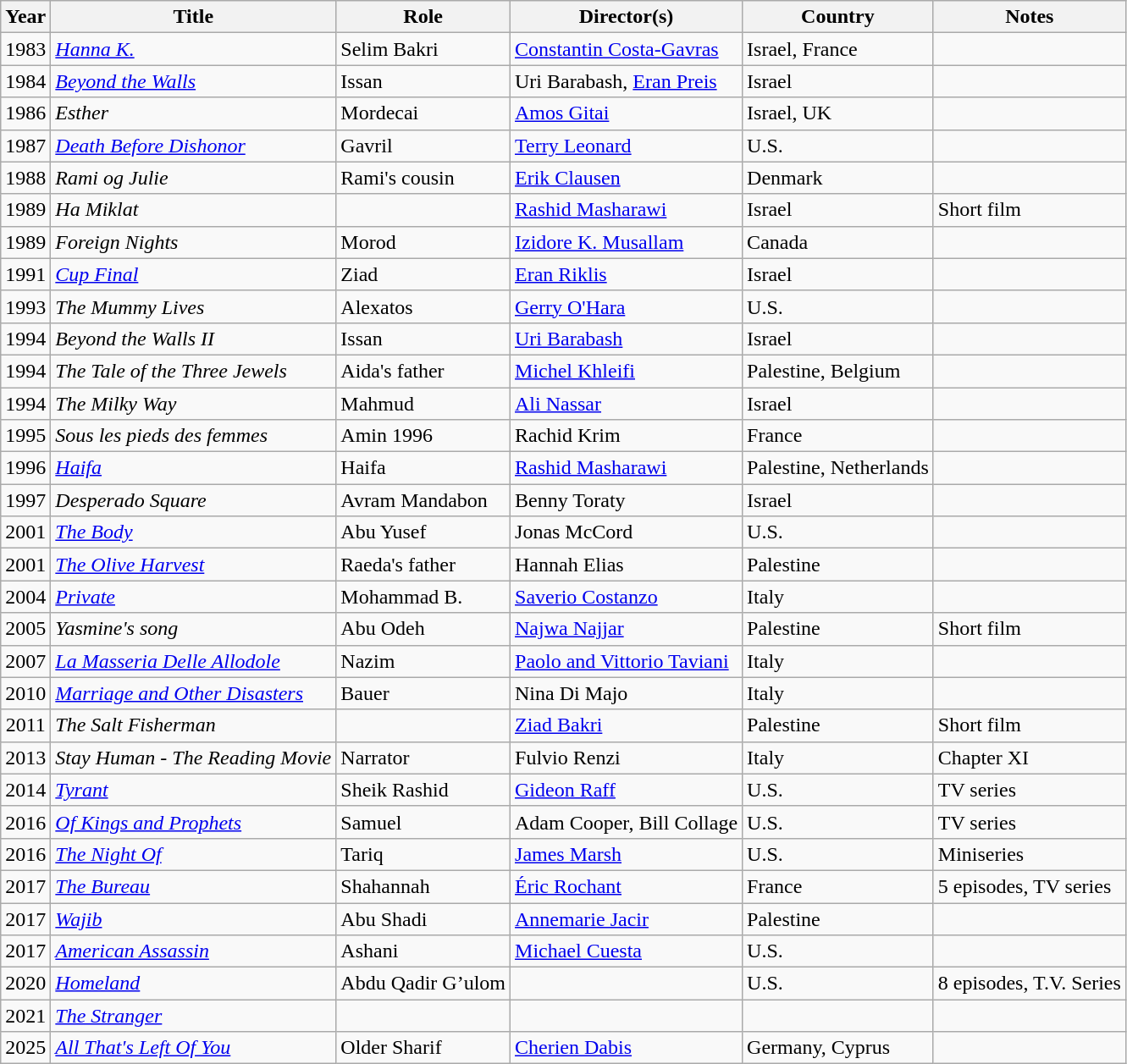<table class="wikitable sortable">
<tr>
<th>Year</th>
<th>Title</th>
<th>Role</th>
<th>Director(s)</th>
<th>Country</th>
<th>Notes</th>
</tr>
<tr>
<td align="center">1983</td>
<td><em><a href='#'>Hanna K.</a></em></td>
<td>Selim Bakri</td>
<td><a href='#'>Constantin Costa-Gavras</a></td>
<td>Israel, France</td>
<td></td>
</tr>
<tr>
<td align="center">1984</td>
<td><em><a href='#'>Beyond the Walls</a></em></td>
<td>Issan</td>
<td>Uri Barabash, <a href='#'>Eran Preis</a></td>
<td>Israel</td>
<td></td>
</tr>
<tr>
<td align="center">1986</td>
<td><em>Esther</em></td>
<td>Mordecai</td>
<td><a href='#'>Amos Gitai</a></td>
<td>Israel, UK</td>
<td></td>
</tr>
<tr>
<td align="center">1987</td>
<td><em><a href='#'>Death Before Dishonor</a></em></td>
<td>Gavril</td>
<td><a href='#'>Terry Leonard</a></td>
<td>U.S.</td>
<td></td>
</tr>
<tr>
<td align="center">1988</td>
<td><em>Rami og Julie</em></td>
<td>Rami's cousin</td>
<td><a href='#'>Erik Clausen</a></td>
<td>Denmark</td>
<td></td>
</tr>
<tr>
<td align="center">1989</td>
<td><em>Ha Miklat</em></td>
<td></td>
<td><a href='#'>Rashid Masharawi</a></td>
<td>Israel</td>
<td>Short film</td>
</tr>
<tr>
<td align="center">1989</td>
<td><em>Foreign Nights</em></td>
<td>Morod</td>
<td><a href='#'>Izidore K. Musallam</a></td>
<td>Canada</td>
<td></td>
</tr>
<tr>
<td align="center">1991</td>
<td><em><a href='#'>Cup Final</a></em></td>
<td>Ziad</td>
<td><a href='#'>Eran Riklis</a></td>
<td>Israel</td>
<td></td>
</tr>
<tr>
<td align="center">1993</td>
<td><em>The Mummy Lives</em></td>
<td>Alexatos</td>
<td><a href='#'>Gerry O'Hara</a></td>
<td>U.S.</td>
<td></td>
</tr>
<tr>
<td align="center">1994</td>
<td><em>Beyond the Walls II</em></td>
<td>Issan</td>
<td><a href='#'>Uri Barabash</a></td>
<td>Israel</td>
<td></td>
</tr>
<tr>
<td align="center">1994</td>
<td><em>The Tale of the Three Jewels</em></td>
<td>Aida's father</td>
<td><a href='#'>Michel Khleifi</a></td>
<td>Palestine, Belgium</td>
<td></td>
</tr>
<tr>
<td align="center">1994</td>
<td><em>The Milky Way</em></td>
<td>Mahmud</td>
<td><a href='#'>Ali Nassar</a></td>
<td>Israel</td>
<td></td>
</tr>
<tr>
<td align="center">1995</td>
<td><em>Sous les pieds des femmes</em></td>
<td>Amin 1996</td>
<td>Rachid Krim</td>
<td>France</td>
<td></td>
</tr>
<tr>
<td align="center">1996</td>
<td><em><a href='#'>Haifa</a></em></td>
<td>Haifa</td>
<td><a href='#'>Rashid Masharawi</a></td>
<td>Palestine, Netherlands</td>
<td></td>
</tr>
<tr>
<td align="center">1997</td>
<td><em>Desperado Square</em></td>
<td>Avram Mandabon</td>
<td>Benny Toraty</td>
<td>Israel</td>
<td></td>
</tr>
<tr>
<td align="center">2001</td>
<td><em><a href='#'>The Body</a></em></td>
<td>Abu Yusef</td>
<td>Jonas McCord</td>
<td>U.S.</td>
<td></td>
</tr>
<tr>
<td align="center">2001</td>
<td><em><a href='#'>The Olive Harvest</a></em></td>
<td>Raeda's father</td>
<td>Hannah Elias</td>
<td>Palestine</td>
<td></td>
</tr>
<tr>
<td align="center">2004</td>
<td><em><a href='#'>Private</a></em></td>
<td>Mohammad B.</td>
<td><a href='#'>Saverio Costanzo</a></td>
<td>Italy</td>
<td></td>
</tr>
<tr>
<td align="center">2005</td>
<td><em>Yasmine's song</em></td>
<td>Abu Odeh</td>
<td><a href='#'>Najwa Najjar</a></td>
<td>Palestine</td>
<td>Short film</td>
</tr>
<tr>
<td align="center">2007</td>
<td><em><a href='#'>La Masseria Delle Allodole</a></em></td>
<td>Nazim</td>
<td><a href='#'>Paolo and Vittorio Taviani</a></td>
<td>Italy</td>
<td></td>
</tr>
<tr>
<td align="center">2010</td>
<td><em><a href='#'>Marriage and Other Disasters</a></em></td>
<td>Bauer</td>
<td>Nina Di Majo</td>
<td>Italy</td>
<td></td>
</tr>
<tr>
<td align="center">2011</td>
<td><em>The Salt Fisherman</em></td>
<td></td>
<td><a href='#'>Ziad Bakri</a></td>
<td>Palestine</td>
<td>Short film</td>
</tr>
<tr>
<td align="center">2013</td>
<td><em>Stay Human - The Reading Movie</em></td>
<td>Narrator</td>
<td>Fulvio Renzi</td>
<td>Italy</td>
<td>Chapter XI</td>
</tr>
<tr>
<td align="center">2014</td>
<td><em><a href='#'>Tyrant</a></em></td>
<td>Sheik Rashid</td>
<td><a href='#'>Gideon Raff</a></td>
<td>U.S.</td>
<td>TV series</td>
</tr>
<tr>
<td align="center">2016</td>
<td><em><a href='#'>Of Kings and Prophets</a></em></td>
<td>Samuel</td>
<td>Adam Cooper, Bill Collage</td>
<td>U.S.</td>
<td>TV series</td>
</tr>
<tr>
<td align="center">2016</td>
<td><em><a href='#'>The Night Of</a></em></td>
<td>Tariq</td>
<td><a href='#'>James Marsh</a></td>
<td>U.S.</td>
<td>Miniseries</td>
</tr>
<tr>
<td align="center">2017</td>
<td><em><a href='#'>The Bureau</a></em></td>
<td>Shahannah</td>
<td><a href='#'>Éric Rochant</a></td>
<td>France</td>
<td>5 episodes, TV series</td>
</tr>
<tr>
<td align="center">2017</td>
<td><em><a href='#'>Wajib</a></em></td>
<td>Abu Shadi</td>
<td><a href='#'>Annemarie Jacir</a></td>
<td>Palestine</td>
<td></td>
</tr>
<tr>
<td align="center">2017</td>
<td><em><a href='#'>American Assassin</a></em></td>
<td>Ashani</td>
<td><a href='#'>Michael Cuesta</a></td>
<td>U.S.</td>
<td></td>
</tr>
<tr>
<td align="center">2020</td>
<td><em><a href='#'>Homeland</a></em></td>
<td>Abdu Qadir G’ulom</td>
<td></td>
<td>U.S.</td>
<td>8 episodes, T.V. Series</td>
</tr>
<tr>
<td>2021</td>
<td><em><a href='#'>The Stranger</a></em></td>
<td></td>
<td></td>
<td></td>
</tr>
<tr>
<td>2025</td>
<td><em><a href='#'>All That's Left Of You</a></em></td>
<td>Older Sharif</td>
<td><a href='#'>Cherien Dabis</a></td>
<td>Germany, Cyprus</td>
<td></td>
</tr>
</table>
